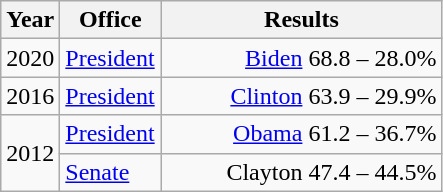<table class=wikitable>
<tr>
<th width="30">Year</th>
<th width="60">Office</th>
<th width="180">Results</th>
</tr>
<tr>
<td>2020</td>
<td><a href='#'>President</a></td>
<td align="right" ><a href='#'>Biden</a> 68.8 – 28.0%</td>
</tr>
<tr>
<td>2016</td>
<td><a href='#'>President</a></td>
<td align="right" ><a href='#'>Clinton</a> 63.9 – 29.9%</td>
</tr>
<tr>
<td rowspan="2">2012</td>
<td><a href='#'>President</a></td>
<td align="right" ><a href='#'>Obama</a> 61.2 – 36.7%</td>
</tr>
<tr>
<td><a href='#'>Senate</a></td>
<td align="right" >Clayton 47.4 – 44.5%</td>
</tr>
</table>
